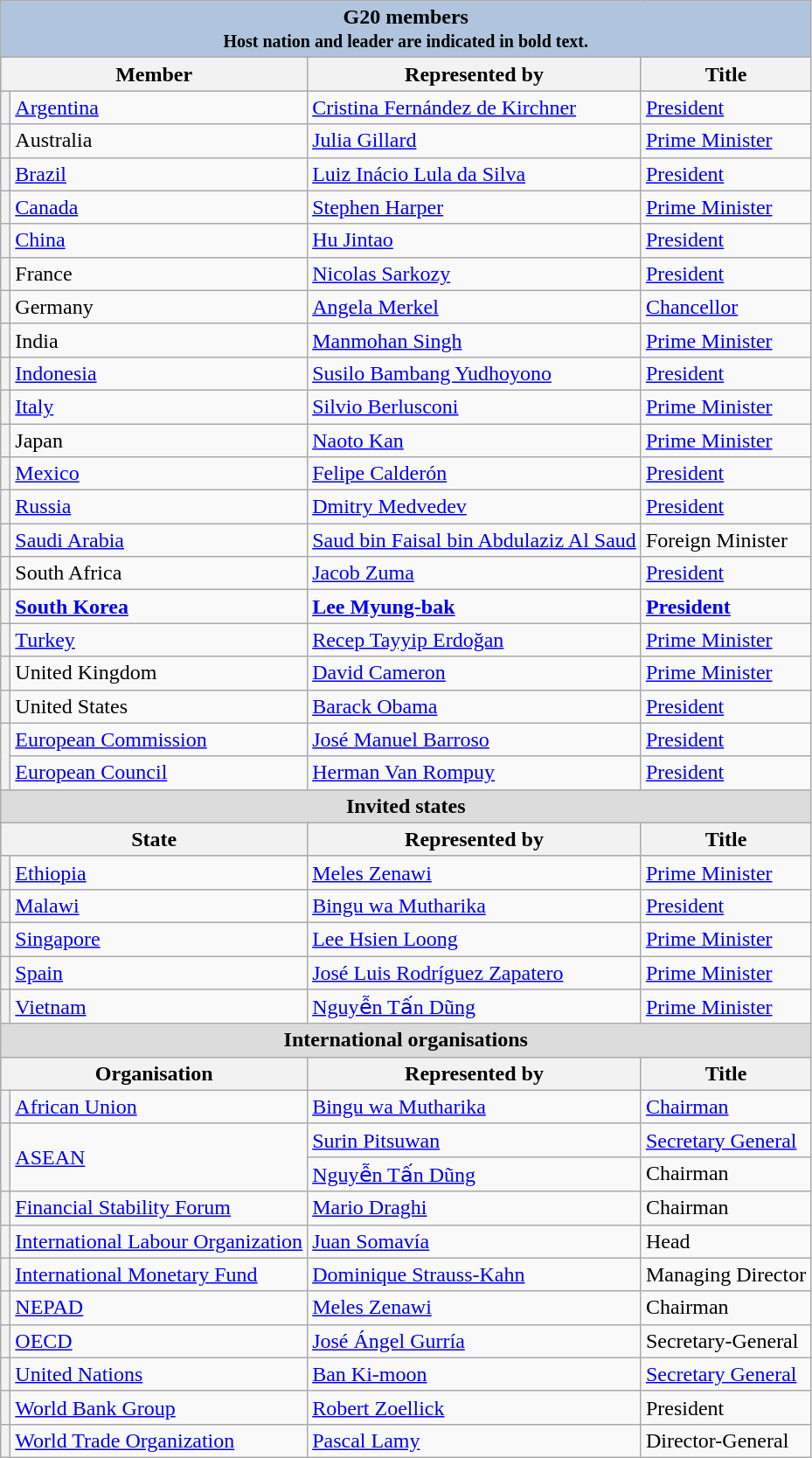<table class="wikitable">
<tr>
<th colspan="4" style="background: LightSteelBlue;"><strong>G20 members</strong><br><small>Host nation and leader are indicated in bold text.</small></th>
</tr>
<tr style="background:#ccc; text-align:center;">
<th colspan=2>Member</th>
<th>Represented by</th>
<th>Title</th>
</tr>
<tr>
<th></th>
<td><a href='#'>Argentina</a></td>
<td><a href='#'>Cristina Fernández de Kirchner</a></td>
<td><a href='#'>President</a></td>
</tr>
<tr>
<th></th>
<td>Australia</td>
<td><a href='#'>Julia Gillard</a></td>
<td><a href='#'>Prime Minister</a></td>
</tr>
<tr>
<th></th>
<td><a href='#'>Brazil</a></td>
<td><a href='#'>Luiz Inácio Lula da Silva</a></td>
<td><a href='#'>President</a></td>
</tr>
<tr>
<th></th>
<td><a href='#'>Canada</a></td>
<td><a href='#'>Stephen Harper</a></td>
<td><a href='#'>Prime Minister</a></td>
</tr>
<tr>
<th></th>
<td><a href='#'>China</a></td>
<td><a href='#'>Hu Jintao</a></td>
<td><a href='#'>President</a></td>
</tr>
<tr>
<th></th>
<td>France</td>
<td><a href='#'>Nicolas Sarkozy</a></td>
<td><a href='#'>President</a></td>
</tr>
<tr>
<th></th>
<td>Germany</td>
<td><a href='#'>Angela Merkel</a></td>
<td><a href='#'>Chancellor</a></td>
</tr>
<tr>
<th></th>
<td>India</td>
<td><a href='#'>Manmohan Singh</a></td>
<td><a href='#'>Prime Minister</a></td>
</tr>
<tr>
<th></th>
<td><a href='#'>Indonesia</a></td>
<td><a href='#'>Susilo Bambang Yudhoyono</a></td>
<td><a href='#'>President</a></td>
</tr>
<tr>
<th></th>
<td><a href='#'>Italy</a></td>
<td><a href='#'>Silvio Berlusconi</a></td>
<td><a href='#'>Prime Minister</a></td>
</tr>
<tr>
<th></th>
<td>Japan</td>
<td><a href='#'>Naoto Kan</a></td>
<td><a href='#'>Prime Minister</a></td>
</tr>
<tr>
<th></th>
<td><a href='#'>Mexico</a></td>
<td><a href='#'>Felipe Calderón</a></td>
<td><a href='#'>President</a></td>
</tr>
<tr>
<th></th>
<td><a href='#'>Russia</a></td>
<td><a href='#'>Dmitry Medvedev</a></td>
<td><a href='#'>President</a></td>
</tr>
<tr>
<th></th>
<td><a href='#'>Saudi Arabia</a></td>
<td><a href='#'>Saud bin Faisal bin Abdulaziz Al Saud</a></td>
<td>Foreign Minister</td>
</tr>
<tr>
<th></th>
<td>South Africa</td>
<td><a href='#'>Jacob Zuma</a></td>
<td><a href='#'>President</a></td>
</tr>
<tr>
<th></th>
<td><strong><a href='#'>South Korea</a></strong></td>
<td><strong><a href='#'>Lee Myung-bak</a></strong></td>
<td><strong><a href='#'>President</a></strong></td>
</tr>
<tr>
<th></th>
<td><a href='#'>Turkey</a></td>
<td><a href='#'>Recep Tayyip Erdoğan</a></td>
<td><a href='#'>Prime Minister</a></td>
</tr>
<tr>
<th></th>
<td>United Kingdom</td>
<td><a href='#'>David Cameron</a></td>
<td><a href='#'>Prime Minister</a></td>
</tr>
<tr>
<th></th>
<td>United States</td>
<td><a href='#'>Barack Obama</a></td>
<td><a href='#'>President</a></td>
</tr>
<tr>
<th rowspan="2"></th>
<td><a href='#'>European Commission</a></td>
<td><a href='#'>José Manuel Barroso</a></td>
<td><a href='#'>President</a></td>
</tr>
<tr>
<td><a href='#'>European Council</a></td>
<td><a href='#'>Herman Van Rompuy</a></td>
<td><a href='#'>President</a></td>
</tr>
<tr>
<td colspan="4"  style="text-align:center; background:Gainsboro;"><strong>Invited states</strong></td>
</tr>
<tr style="background:LightSteelBlue; text-align:center;">
<th colspan=2>State</th>
<th>Represented by</th>
<th>Title</th>
</tr>
<tr>
<th></th>
<td><a href='#'>Ethiopia</a></td>
<td><a href='#'>Meles Zenawi</a></td>
<td><a href='#'>Prime Minister</a></td>
</tr>
<tr>
<th></th>
<td><a href='#'>Malawi</a></td>
<td><a href='#'>Bingu wa Mutharika</a></td>
<td><a href='#'>President</a></td>
</tr>
<tr>
<th></th>
<td><a href='#'>Singapore</a></td>
<td><a href='#'>Lee Hsien Loong</a></td>
<td><a href='#'>Prime Minister</a></td>
</tr>
<tr>
<th></th>
<td><a href='#'>Spain</a></td>
<td><a href='#'>José Luis Rodríguez Zapatero</a></td>
<td><a href='#'>Prime Minister</a></td>
</tr>
<tr>
<th></th>
<td><a href='#'>Vietnam</a></td>
<td><a href='#'>Nguyễn Tấn Dũng</a></td>
<td><a href='#'>Prime Minister</a></td>
</tr>
<tr>
<td colspan="4"  style="text-align:center; background:Gainsboro;"><strong>International organisations</strong></td>
</tr>
<tr style="background:LightSteelBlue; text-align:center;">
<th colspan=2>Organisation</th>
<th>Represented by</th>
<th>Title</th>
</tr>
<tr>
<th></th>
<td><a href='#'>African Union</a></td>
<td><a href='#'>Bingu wa Mutharika</a></td>
<td><a href='#'>Chairman</a></td>
</tr>
<tr>
<th rowspan="2"></th>
<td rowspan="2"><a href='#'>ASEAN</a></td>
<td><a href='#'>Surin Pitsuwan</a></td>
<td><a href='#'>Secretary General</a></td>
</tr>
<tr>
<td><a href='#'>Nguyễn Tấn Dũng</a></td>
<td>Chairman</td>
</tr>
<tr>
<th></th>
<td><a href='#'>Financial Stability Forum</a></td>
<td><a href='#'>Mario Draghi</a></td>
<td>Chairman</td>
</tr>
<tr>
<th></th>
<td><a href='#'>International Labour Organization</a></td>
<td><a href='#'>Juan Somavía</a></td>
<td>Head</td>
</tr>
<tr>
<th></th>
<td><a href='#'>International Monetary Fund</a></td>
<td><a href='#'>Dominique Strauss-Kahn</a></td>
<td>Managing Director</td>
</tr>
<tr>
<th></th>
<td><a href='#'>NEPAD</a></td>
<td><a href='#'>Meles Zenawi</a></td>
<td>Chairman</td>
</tr>
<tr>
<th></th>
<td><a href='#'>OECD</a></td>
<td><a href='#'>José Ángel Gurría</a></td>
<td>Secretary-General</td>
</tr>
<tr>
<th></th>
<td><a href='#'>United Nations</a></td>
<td><a href='#'>Ban Ki-moon</a></td>
<td><a href='#'>Secretary General</a></td>
</tr>
<tr>
<th></th>
<td><a href='#'>World Bank Group</a></td>
<td><a href='#'>Robert Zoellick</a></td>
<td>President</td>
</tr>
<tr>
<th></th>
<td><a href='#'>World Trade Organization</a></td>
<td><a href='#'>Pascal Lamy</a></td>
<td>Director-General</td>
</tr>
</table>
